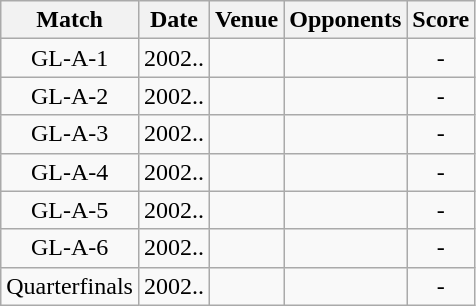<table class="wikitable" style="text-align:center;">
<tr>
<th>Match</th>
<th>Date</th>
<th>Venue</th>
<th>Opponents</th>
<th>Score</th>
</tr>
<tr>
<td>GL-A-1</td>
<td>2002..</td>
<td></td>
<td></td>
<td>-</td>
</tr>
<tr>
<td>GL-A-2</td>
<td>2002..</td>
<td></td>
<td></td>
<td>-</td>
</tr>
<tr>
<td>GL-A-3</td>
<td>2002..</td>
<td></td>
<td></td>
<td>-</td>
</tr>
<tr>
<td>GL-A-4</td>
<td>2002..</td>
<td></td>
<td></td>
<td>-</td>
</tr>
<tr>
<td>GL-A-5</td>
<td>2002..</td>
<td></td>
<td></td>
<td>-</td>
</tr>
<tr>
<td>GL-A-6</td>
<td>2002..</td>
<td></td>
<td></td>
<td>-</td>
</tr>
<tr>
<td>Quarterfinals</td>
<td>2002..</td>
<td></td>
<td></td>
<td>-</td>
</tr>
</table>
